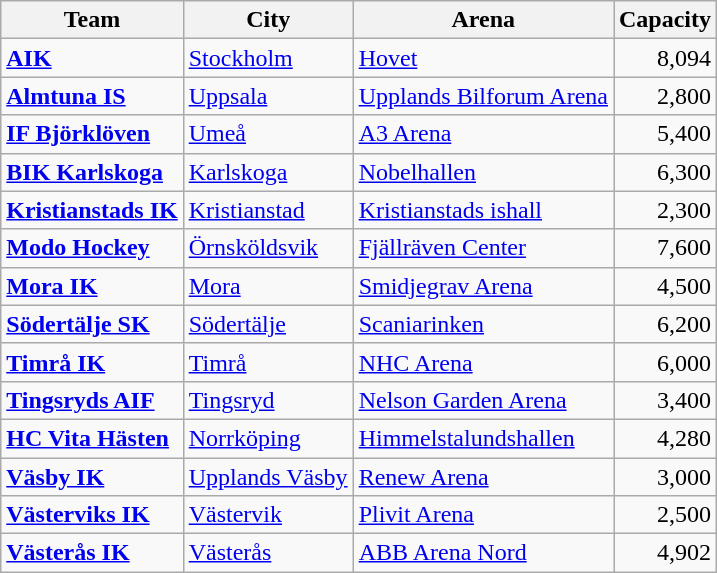<table class="wikitable sortable">
<tr>
<th>Team</th>
<th>City</th>
<th>Arena</th>
<th>Capacity</th>
</tr>
<tr>
<td><strong><a href='#'>AIK</a></strong></td>
<td><a href='#'>Stockholm</a></td>
<td><a href='#'>Hovet</a></td>
<td style="text-align:right;">8,094</td>
</tr>
<tr>
<td><strong><a href='#'>Almtuna IS</a></strong></td>
<td><a href='#'>Uppsala</a></td>
<td><a href='#'>Upplands Bilforum Arena</a></td>
<td style="text-align:right;">2,800</td>
</tr>
<tr>
<td><strong><a href='#'>IF Björklöven</a></strong></td>
<td><a href='#'>Umeå</a></td>
<td><a href='#'>A3 Arena</a></td>
<td style="text-align:right;">5,400</td>
</tr>
<tr>
<td><strong><a href='#'>BIK Karlskoga</a></strong></td>
<td><a href='#'>Karlskoga</a></td>
<td><a href='#'>Nobelhallen</a></td>
<td style="text-align:right;">6,300</td>
</tr>
<tr>
<td><strong><a href='#'>Kristianstads IK</a></strong></td>
<td><a href='#'>Kristianstad</a></td>
<td><a href='#'>Kristianstads ishall</a></td>
<td style="text-align:right;">2,300</td>
</tr>
<tr>
<td><strong><a href='#'>Modo Hockey</a></strong></td>
<td><a href='#'>Örnsköldsvik</a></td>
<td><a href='#'>Fjällräven Center</a></td>
<td style="text-align:right;">7,600</td>
</tr>
<tr>
<td><strong><a href='#'>Mora IK</a></strong></td>
<td><a href='#'>Mora</a></td>
<td><a href='#'>Smidjegrav Arena</a></td>
<td style="text-align:right;">4,500</td>
</tr>
<tr>
<td><strong><a href='#'>Södertälje SK</a></strong></td>
<td><a href='#'>Södertälje</a></td>
<td><a href='#'>Scaniarinken</a></td>
<td style="text-align:right;">6,200</td>
</tr>
<tr>
<td><strong><a href='#'>Timrå IK</a></strong></td>
<td><a href='#'>Timrå</a></td>
<td><a href='#'>NHC Arena</a></td>
<td style="text-align:right;">6,000</td>
</tr>
<tr>
<td><strong><a href='#'>Tingsryds AIF</a></strong></td>
<td><a href='#'>Tingsryd</a></td>
<td><a href='#'>Nelson Garden Arena</a></td>
<td style="text-align:right;">3,400</td>
</tr>
<tr>
<td><strong><a href='#'>HC Vita Hästen</a></strong></td>
<td><a href='#'>Norrköping</a></td>
<td><a href='#'>Himmelstalundshallen</a></td>
<td style="text-align:right;">4,280</td>
</tr>
<tr>
<td><strong><a href='#'>Väsby IK</a></strong></td>
<td><a href='#'>Upplands Väsby</a></td>
<td><a href='#'>Renew Arena</a></td>
<td style="text-align:right;">3,000</td>
</tr>
<tr>
<td><strong><a href='#'>Västerviks IK</a></strong></td>
<td><a href='#'>Västervik</a></td>
<td><a href='#'>Plivit Arena</a></td>
<td style="text-align:right;">2,500</td>
</tr>
<tr>
<td><strong><a href='#'>Västerås IK</a></strong></td>
<td><a href='#'>Västerås</a></td>
<td><a href='#'>ABB Arena Nord</a></td>
<td style="text-align:right;">4,902</td>
</tr>
</table>
